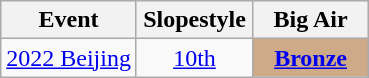<table class="wikitable" style="text-align: center;">
<tr ">
<th>Event</th>
<th style="width:70px;">Slopestyle</th>
<th style="width:70px;">Big Air</th>
</tr>
<tr>
<td align=left><a href='#'>2022 Beijing</a></td>
<td><a href='#'>10th</a></td>
<td style="background:#cfaa88;"><a href='#'><strong>Bronze</strong></a></td>
</tr>
</table>
